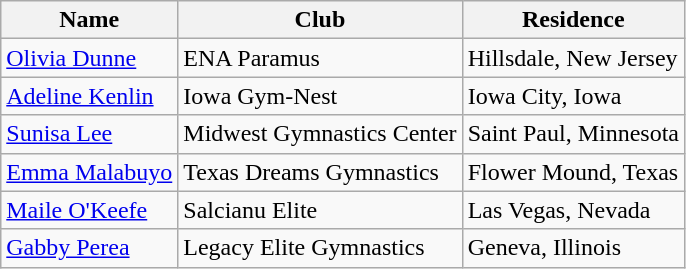<table class="wikitable">
<tr>
<th>Name</th>
<th>Club</th>
<th>Residence</th>
</tr>
<tr>
<td><a href='#'>Olivia Dunne</a></td>
<td>ENA Paramus</td>
<td>Hillsdale, New Jersey</td>
</tr>
<tr>
<td><a href='#'>Adeline Kenlin</a></td>
<td>Iowa Gym-Nest</td>
<td>Iowa City, Iowa</td>
</tr>
<tr>
<td><a href='#'>Sunisa Lee</a></td>
<td>Midwest Gymnastics Center</td>
<td>Saint Paul, Minnesota</td>
</tr>
<tr>
<td><a href='#'>Emma Malabuyo</a></td>
<td>Texas Dreams Gymnastics</td>
<td>Flower Mound, Texas</td>
</tr>
<tr>
<td><a href='#'>Maile O'Keefe</a></td>
<td>Salcianu Elite</td>
<td>Las Vegas, Nevada</td>
</tr>
<tr>
<td><a href='#'>Gabby Perea</a></td>
<td>Legacy Elite Gymnastics</td>
<td>Geneva, Illinois</td>
</tr>
</table>
